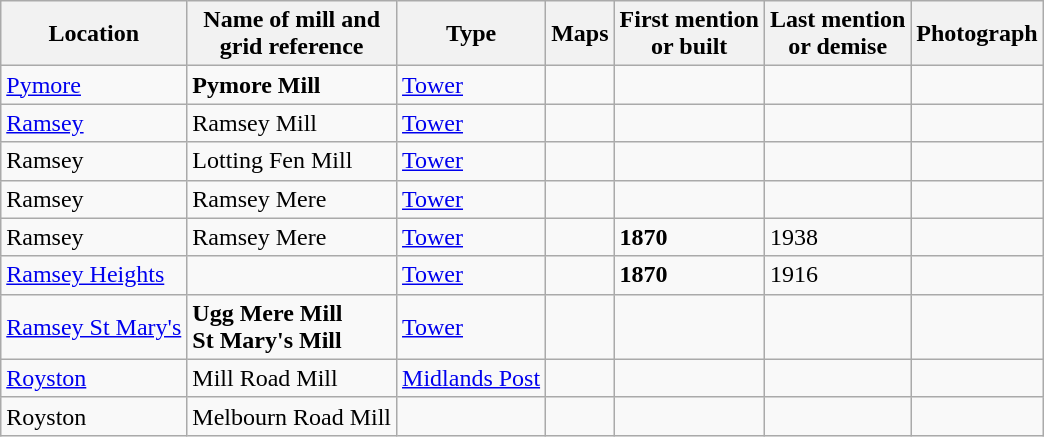<table class="wikitable">
<tr>
<th>Location</th>
<th>Name of mill and<br>grid reference</th>
<th>Type</th>
<th>Maps</th>
<th>First mention<br>or built</th>
<th>Last mention<br> or demise</th>
<th>Photograph</th>
</tr>
<tr>
<td><a href='#'>Pymore</a></td>
<td><strong>Pymore Mill</strong><br></td>
<td><a href='#'>Tower</a></td>
<td></td>
<td></td>
<td></td>
<td></td>
</tr>
<tr>
<td><a href='#'>Ramsey</a></td>
<td>Ramsey Mill<br></td>
<td><a href='#'>Tower</a></td>
<td></td>
<td></td>
<td></td>
<td></td>
</tr>
<tr>
<td>Ramsey</td>
<td>Lotting Fen Mill</td>
<td><a href='#'>Tower</a></td>
<td></td>
<td></td>
<td></td>
<td></td>
</tr>
<tr>
<td>Ramsey</td>
<td>Ramsey Mere<br></td>
<td><a href='#'>Tower</a></td>
<td></td>
<td></td>
<td></td>
<td></td>
</tr>
<tr>
<td>Ramsey</td>
<td>Ramsey Mere<br></td>
<td><a href='#'>Tower</a></td>
<td></td>
<td><strong>1870</strong></td>
<td>1938</td>
<td></td>
</tr>
<tr>
<td><a href='#'>Ramsey Heights</a></td>
<td></td>
<td><a href='#'>Tower</a></td>
<td></td>
<td><strong>1870</strong></td>
<td>1916</td>
<td></td>
</tr>
<tr>
<td><a href='#'>Ramsey St Mary's</a></td>
<td><strong>Ugg Mere Mill<br>St Mary's Mill</strong><br></td>
<td><a href='#'>Tower</a></td>
<td></td>
<td></td>
<td></td>
<td></td>
</tr>
<tr>
<td><a href='#'>Royston</a></td>
<td>Mill Road Mill<br></td>
<td><a href='#'>Midlands Post</a></td>
<td></td>
<td></td>
<td></td>
<td></td>
</tr>
<tr>
<td>Royston</td>
<td>Melbourn Road Mill<br></td>
<td></td>
<td></td>
<td></td>
<td></td>
<td></td>
</tr>
</table>
